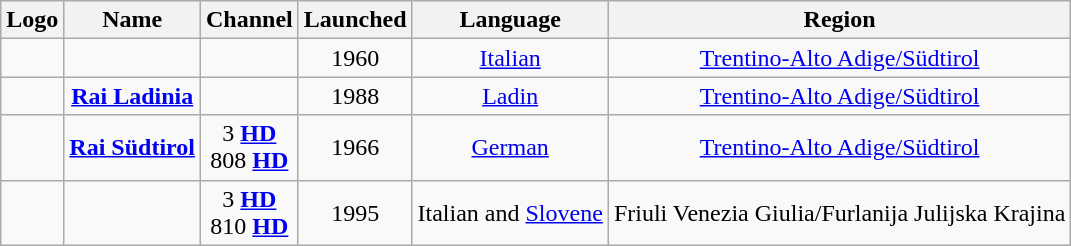<table class="wikitable">
<tr>
<th>Logo</th>
<th>Name</th>
<th>Channel</th>
<th>Launched</th>
<th>Language</th>
<th>Region</th>
</tr>
<tr>
<td></td>
<td align="center"><strong></strong></td>
<td></td>
<td align="center">1960</td>
<td align="center"><a href='#'>Italian</a></td>
<td align="center"><a href='#'>Trentino-Alto Adige/Südtirol</a></td>
</tr>
<tr>
<td></td>
<td align="center"><strong><a href='#'>Rai Ladinia</a></strong></td>
<td></td>
<td align="center">1988</td>
<td align="center"><a href='#'>Ladin</a></td>
<td align="center"><a href='#'>Trentino-Alto Adige/Südtirol</a></td>
</tr>
<tr>
<td></td>
<td align="center"><strong><a href='#'>Rai Südtirol</a></strong></td>
<td align="center">3 <strong><a href='#'>HD</a></strong><br>808 <strong><a href='#'>HD</a></strong></td>
<td align="center">1966</td>
<td align="center"><a href='#'>German</a></td>
<td align="center"><a href='#'>Trentino-Alto Adige/Südtirol</a></td>
</tr>
<tr>
<td></td>
<td align="center"><strong></strong></td>
<td align="center">3 <strong><a href='#'>HD</a></strong><br>810 <strong><a href='#'>HD</a></strong></td>
<td align="center">1995</td>
<td align="center">Italian and <a href='#'>Slovene</a></td>
<td align="center">Friuli Venezia Giulia/Furlanija Julijska Krajina</td>
</tr>
</table>
